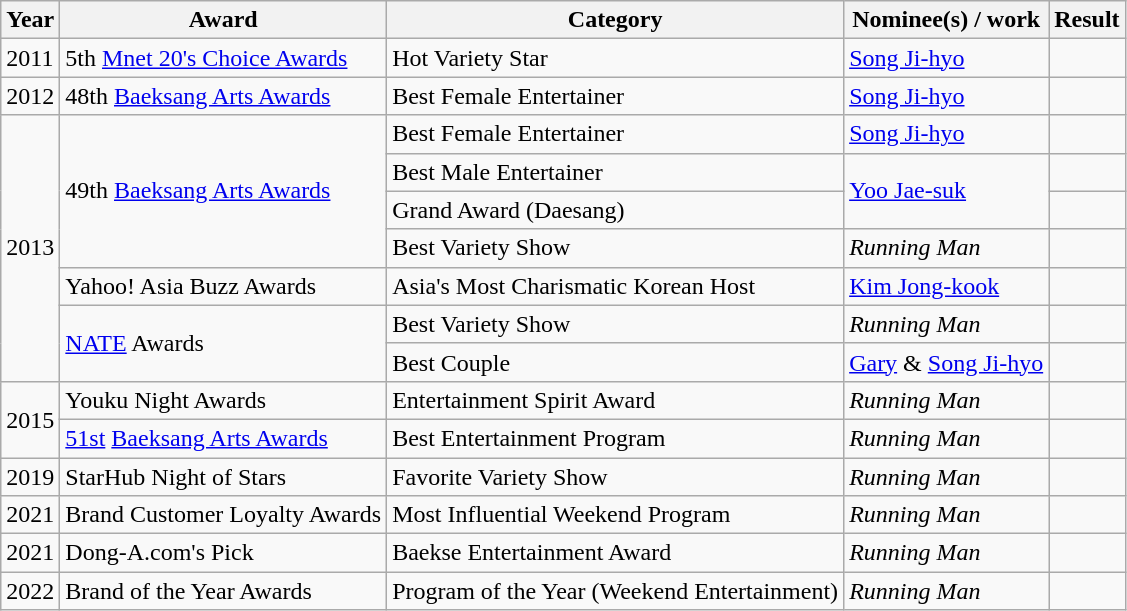<table class="wikitable">
<tr>
<th>Year</th>
<th>Award</th>
<th>Category</th>
<th>Nominee(s) / work</th>
<th>Result</th>
</tr>
<tr>
<td>2011</td>
<td>5th <a href='#'>Mnet 20's Choice Awards</a></td>
<td>Hot Variety Star</td>
<td><a href='#'>Song Ji-hyo</a></td>
<td></td>
</tr>
<tr>
<td>2012</td>
<td>48th <a href='#'>Baeksang Arts Awards</a></td>
<td>Best Female Entertainer</td>
<td><a href='#'>Song Ji-hyo</a></td>
<td></td>
</tr>
<tr>
<td rowspan="7">2013</td>
<td rowspan="4">49th <a href='#'>Baeksang Arts Awards</a></td>
<td>Best Female Entertainer</td>
<td><a href='#'>Song Ji-hyo</a></td>
<td></td>
</tr>
<tr>
<td>Best Male Entertainer</td>
<td rowspan="2"><a href='#'>Yoo Jae-suk</a></td>
<td></td>
</tr>
<tr>
<td>Grand Award (Daesang)</td>
<td></td>
</tr>
<tr>
<td>Best Variety Show</td>
<td><em>Running Man</em></td>
<td></td>
</tr>
<tr>
<td>Yahoo! Asia Buzz Awards</td>
<td>Asia's Most Charismatic Korean Host</td>
<td><a href='#'>Kim Jong-kook</a></td>
<td></td>
</tr>
<tr>
<td rowspan="2"><a href='#'>NATE</a> Awards</td>
<td>Best Variety Show</td>
<td><em>Running Man</em></td>
<td></td>
</tr>
<tr>
<td>Best Couple</td>
<td><a href='#'>Gary</a> & <a href='#'>Song Ji-hyo</a></td>
<td></td>
</tr>
<tr>
<td rowspan="2">2015</td>
<td>Youku Night Awards</td>
<td>Entertainment Spirit Award</td>
<td><em>Running Man</em></td>
<td></td>
</tr>
<tr>
<td><a href='#'>51st</a> <a href='#'>Baeksang Arts Awards</a></td>
<td>Best Entertainment Program</td>
<td><em>Running Man</em></td>
<td></td>
</tr>
<tr>
<td>2019</td>
<td>StarHub Night of Stars</td>
<td>Favorite Variety Show</td>
<td><em>Running Man</em></td>
<td></td>
</tr>
<tr>
<td>2021</td>
<td>Brand Customer Loyalty Awards</td>
<td>Most Influential Weekend Program</td>
<td><em>Running Man</em></td>
<td></td>
</tr>
<tr>
<td>2021</td>
<td>Dong-A.com's Pick</td>
<td>Baekse Entertainment Award</td>
<td><em>Running Man</em></td>
<td></td>
</tr>
<tr>
<td>2022</td>
<td>Brand of the Year Awards</td>
<td>Program of the Year (Weekend Entertainment)</td>
<td><em>Running Man</em></td>
<td></td>
</tr>
</table>
